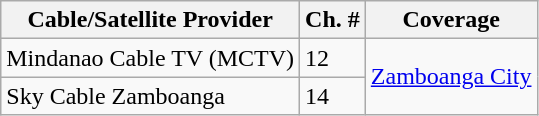<table class="wikitable sortable">
<tr>
<th>Cable/Satellite Provider</th>
<th>Ch. #</th>
<th class="unsortable">Coverage</th>
</tr>
<tr>
<td>Mindanao Cable TV (MCTV)</td>
<td>12</td>
<td rowspan="2"><a href='#'>Zamboanga City</a></td>
</tr>
<tr>
<td>Sky Cable Zamboanga</td>
<td>14</td>
</tr>
</table>
